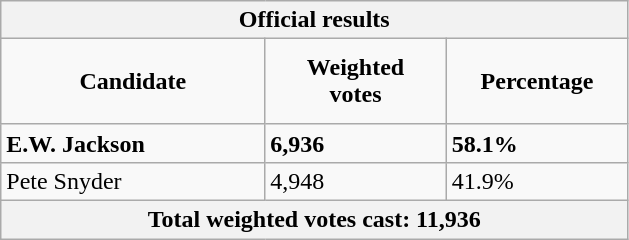<table class="wikitable">
<tr>
<th colspan="3"><strong>Official results</strong></th>
</tr>
<tr>
<td style="padding:10px; text-align:center; width:155px;"><strong>Candidate</strong></td>
<td style="padding:10px; text-align:center; width:100px;"><strong>Weighted votes</strong></td>
<td style="padding:10px; text-align:center; width:100px;"><strong>Percentage</strong><br></td>
</tr>
<tr>
<td><strong>E.W. Jackson</strong></td>
<td><strong>6,936</strong></td>
<td><strong>58.1%</strong></td>
</tr>
<tr>
<td>Pete Snyder</td>
<td>4,948</td>
<td>41.9%</td>
</tr>
<tr>
<th colspan="3">Total weighted votes cast: 11,936</th>
</tr>
</table>
